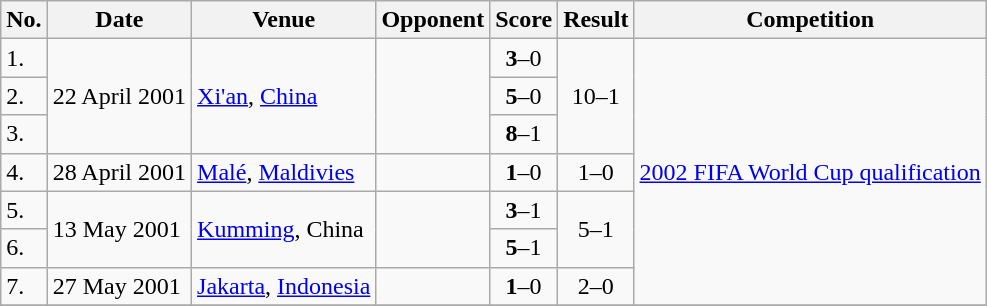<table class="wikitable">
<tr>
<th>No.</th>
<th>Date</th>
<th>Venue</th>
<th>Opponent</th>
<th>Score</th>
<th>Result</th>
<th>Competition</th>
</tr>
<tr>
<td>1.</td>
<td rowspan=3>22 April 2001</td>
<td rowspan=3><a href='#'>Xi'an</a>, <a href='#'>China</a></td>
<td rowspan=3></td>
<td align=center><strong>3</strong>–0</td>
<td rowspan=3 align=center>10–1</td>
<td rowspan=7><a href='#'>2002 FIFA World Cup qualification</a></td>
</tr>
<tr>
<td>2.</td>
<td align=center><strong>5</strong>–0</td>
</tr>
<tr>
<td>3.</td>
<td align=center><strong>8</strong>–1</td>
</tr>
<tr>
<td>4.</td>
<td>28 April 2001</td>
<td><a href='#'>Malé</a>, <a href='#'>Maldivies</a></td>
<td></td>
<td align=center><strong>1</strong>–0</td>
<td align=center>1–0</td>
</tr>
<tr>
<td>5.</td>
<td rowspan=2>13 May 2001</td>
<td rowspan=2><a href='#'>Kumming</a>, China</td>
<td rowspan=2></td>
<td align=center><strong>3</strong>–1</td>
<td rowspan=2 align=center>5–1</td>
</tr>
<tr>
<td>6.</td>
<td align=center><strong>5</strong>–1</td>
</tr>
<tr>
<td>7.</td>
<td>27 May 2001</td>
<td><a href='#'>Jakarta</a>, <a href='#'>Indonesia</a></td>
<td></td>
<td align=center><strong>1</strong>–0</td>
<td align=center>2–0</td>
</tr>
<tr>
</tr>
</table>
